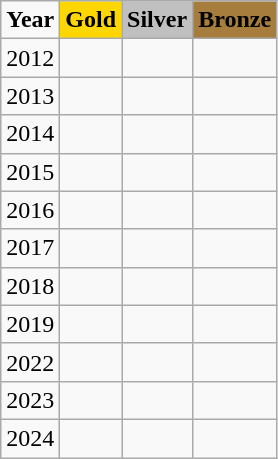<table class="wikitable">
<tr>
<td><strong>Year</strong></td>
<td !align="center" bgcolor="gold" colspan="1"><strong>Gold</strong></td>
<td !align="center" bgcolor="silver" colspan="1"><strong>Silver</strong></td>
<td !align="center" bgcolor="#a67d3d" colspan="1"><strong>Bronze</strong></td>
</tr>
<tr>
<td>2012</td>
<td></td>
<td></td>
<td></td>
</tr>
<tr>
<td>2013</td>
<td></td>
<td></td>
<td></td>
</tr>
<tr>
<td>2014</td>
<td></td>
<td></td>
<td></td>
</tr>
<tr>
<td>2015</td>
<td></td>
<td></td>
<td></td>
</tr>
<tr>
<td>2016</td>
<td></td>
<td></td>
<td></td>
</tr>
<tr>
<td>2017</td>
<td></td>
<td></td>
<td></td>
</tr>
<tr>
<td>2018</td>
<td></td>
<td></td>
<td></td>
</tr>
<tr>
<td>2019</td>
<td></td>
<td></td>
<td></td>
</tr>
<tr>
<td>2022</td>
<td></td>
<td></td>
<td></td>
</tr>
<tr>
<td>2023</td>
<td></td>
<td></td>
<td></td>
</tr>
<tr>
<td>2024</td>
<td></td>
<td></td>
<td></td>
</tr>
</table>
